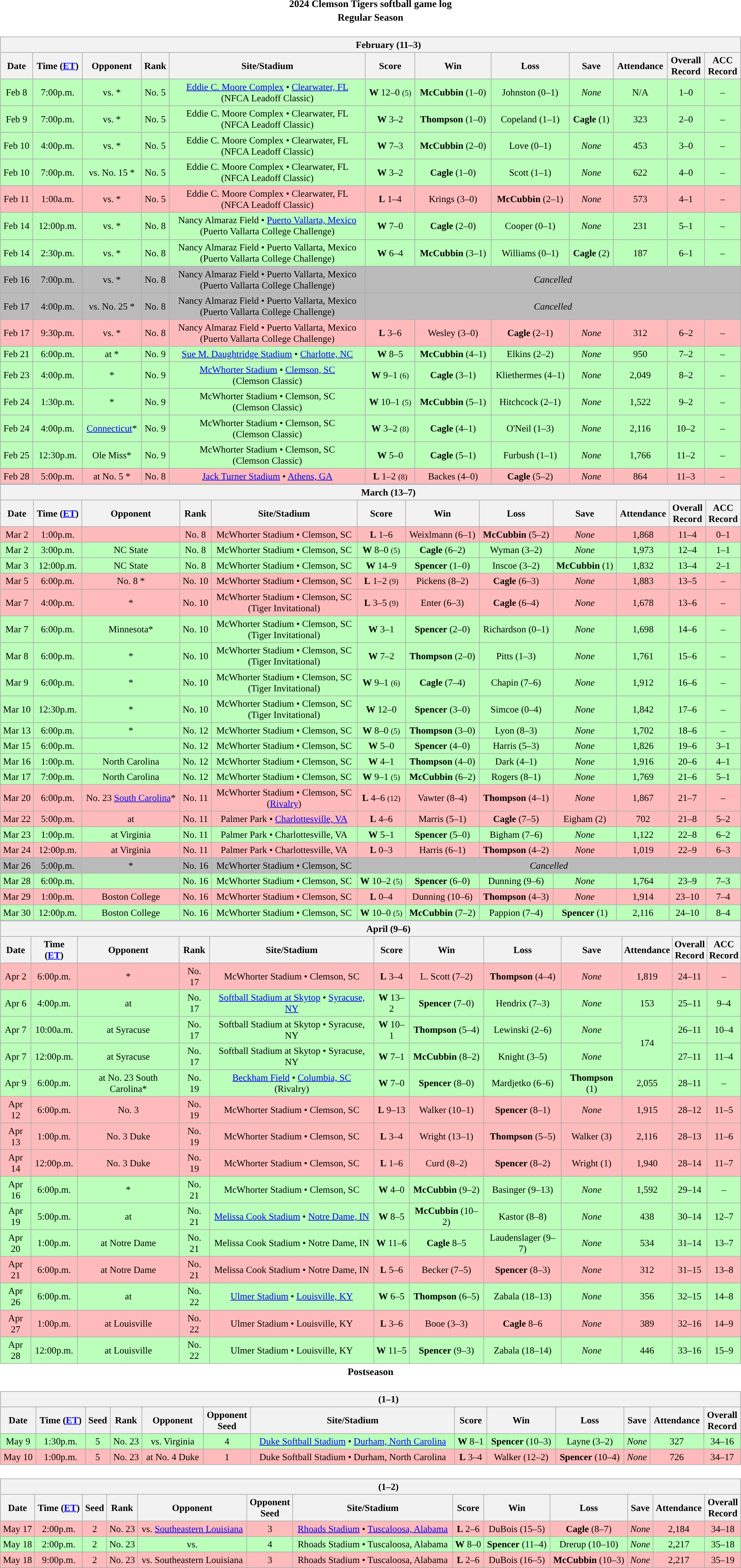<table class="toccolours" width=95% style="clear:both; margin:1.5em auto; text-align:center;">
<tr>
<th colspan=2>2024 Clemson Tigers softball game log</th>
</tr>
<tr>
<th colspan=2>Regular Season</th>
</tr>
<tr valign="top">
<td><br><table class="wikitable collapsible collapsed" style="margin:auto; width:100%; text-align:center; font-size:95%">
<tr>
<th colspan=12 style="padding-left:4em;">February (11–3)</th>
</tr>
<tr>
<th>Date</th>
<th>Time (<a href='#'>ET</a>)</th>
<th>Opponent</th>
<th>Rank</th>
<th>Site/Stadium</th>
<th>Score</th>
<th>Win</th>
<th>Loss</th>
<th>Save</th>
<th>Attendance</th>
<th>Overall<br>Record</th>
<th>ACC<br>Record</th>
</tr>
<tr style="background:#bfb;">
<td>Feb 8</td>
<td>7:00p.m.</td>
<td>vs. *</td>
<td>No. 5</td>
<td><a href='#'>Eddie C. Moore Complex</a> • <a href='#'>Clearwater, FL</a><br>(NFCA Leadoff Classic)</td>
<td><strong>W</strong> 12–0 <small>(5)</small></td>
<td><strong>McCubbin</strong> (1–0)</td>
<td>Johnston (0–1)</td>
<td><em>None</em></td>
<td>N/A</td>
<td>1–0</td>
<td>–</td>
</tr>
<tr style="background:#bfb;">
<td>Feb 9</td>
<td>7:00p.m.</td>
<td>vs. *</td>
<td>No. 5</td>
<td>Eddie C. Moore Complex • Clearwater, FL<br>(NFCA Leadoff Classic)</td>
<td><strong>W</strong> 3–2</td>
<td><strong>Thompson</strong> (1–0)</td>
<td>Copeland (1–1)</td>
<td><strong>Cagle</strong> (1)</td>
<td>323</td>
<td>2–0</td>
<td>–</td>
</tr>
<tr style="background:#bfb;">
<td>Feb 10</td>
<td>4:00p.m.</td>
<td>vs. *</td>
<td>No. 5</td>
<td>Eddie C. Moore Complex • Clearwater, FL<br>(NFCA Leadoff Classic)</td>
<td><strong>W</strong> 7–3</td>
<td><strong>McCubbin</strong> (2–0)</td>
<td>Love (0–1)</td>
<td><em>None</em></td>
<td>453</td>
<td>3–0</td>
<td>–</td>
</tr>
<tr style="background:#bfb;">
<td>Feb 10</td>
<td>7:00p.m.</td>
<td>vs. No. 15 *</td>
<td>No. 5</td>
<td>Eddie C. Moore Complex • Clearwater, FL<br>(NFCA Leadoff Classic)</td>
<td><strong>W</strong> 3–2</td>
<td><strong>Cagle</strong> (1–0)</td>
<td>Scott (1–1)</td>
<td><em>None</em></td>
<td>622</td>
<td>4–0</td>
<td>–</td>
</tr>
<tr style="background:#fbb;">
<td>Feb 11</td>
<td>1:00a.m.</td>
<td>vs. *</td>
<td>No. 5</td>
<td>Eddie C. Moore Complex • Clearwater, FL<br>(NFCA Leadoff Classic)</td>
<td><strong>L</strong> 1–4</td>
<td>Krings (3–0)</td>
<td><strong>McCubbin</strong> (2–1)</td>
<td><em>None</em></td>
<td>573</td>
<td>4–1</td>
<td>–</td>
</tr>
<tr style="background:#bfb;">
<td>Feb 14</td>
<td>12:00p.m.</td>
<td>vs. *</td>
<td>No. 8</td>
<td>Nancy Almaraz Field • <a href='#'>Puerto Vallarta, Mexico</a><br>(Puerto Vallarta College Challenge)</td>
<td><strong>W</strong> 7–0</td>
<td><strong>Cagle</strong> (2–0)</td>
<td>Cooper (0–1)</td>
<td><em>None</em></td>
<td>231</td>
<td>5–1</td>
<td>–</td>
</tr>
<tr style="background:#bfb;">
<td>Feb 14</td>
<td>2:30p.m.</td>
<td>vs. *</td>
<td>No. 8</td>
<td>Nancy Almaraz Field • Puerto Vallarta, Mexico<br>(Puerto Vallarta College Challenge)</td>
<td><strong>W</strong> 6–4</td>
<td><strong>McCubbin</strong> (3–1)</td>
<td>Williams (0–1)</td>
<td><strong>Cagle</strong> (2)</td>
<td>187</td>
<td>6–1</td>
<td>–</td>
</tr>
<tr style="background:#bbb;">
<td>Feb 16</td>
<td>7:00p.m.</td>
<td>vs. *</td>
<td>No. 8</td>
<td>Nancy Almaraz Field • Puerto Vallarta, Mexico<br>(Puerto Vallarta College Challenge)</td>
<td colspan=7><em>Cancelled</em></td>
</tr>
<tr style="background:#bbb;">
<td>Feb 17</td>
<td>4:00p.m.</td>
<td>vs. No. 25 *</td>
<td>No. 8</td>
<td>Nancy Almaraz Field • Puerto Vallarta, Mexico<br>(Puerto Vallarta College Challenge)</td>
<td colspan=7><em>Cancelled</em></td>
</tr>
<tr style="background:#fbb;">
<td>Feb 17</td>
<td>9:30p.m.</td>
<td>vs. *</td>
<td>No. 8</td>
<td>Nancy Almaraz Field • Puerto Vallarta, Mexico<br>(Puerto Vallarta College Challenge)</td>
<td><strong>L</strong> 3–6</td>
<td>Wesley (3–0)</td>
<td><strong>Cagle</strong> (2–1)</td>
<td><em>None</em></td>
<td>312</td>
<td>6–2</td>
<td>–</td>
</tr>
<tr style="background:#bfb;">
<td>Feb 21</td>
<td>6:00p.m.</td>
<td>at *</td>
<td>No. 9</td>
<td><a href='#'>Sue M. Daughtridge Stadium</a> • <a href='#'>Charlotte, NC</a></td>
<td><strong>W</strong> 8–5</td>
<td><strong>McCubbin</strong> (4–1)</td>
<td>Elkins (2–2)</td>
<td><em>None</em></td>
<td>950</td>
<td>7–2</td>
<td>–</td>
</tr>
<tr style="background:#bfb;">
<td>Feb 23</td>
<td>4:00p.m.</td>
<td>*</td>
<td>No. 9</td>
<td><a href='#'>McWhorter Stadium</a> • <a href='#'>Clemson, SC</a><br>(Clemson Classic)</td>
<td><strong>W</strong> 9–1 <small>(6)</small></td>
<td><strong>Cagle</strong> (3–1)</td>
<td>Kliethermes (4–1)</td>
<td><em>None</em></td>
<td>2,049</td>
<td>8–2</td>
<td>–</td>
</tr>
<tr style="background:#bfb;">
<td>Feb 24</td>
<td>1:30p.m.</td>
<td>*</td>
<td>No. 9</td>
<td>McWhorter Stadium • Clemson, SC<br>(Clemson Classic)</td>
<td><strong>W</strong> 10–1 <small>(5)</small></td>
<td><strong>McCubbin</strong> (5–1)</td>
<td>Hitchcock (2–1)</td>
<td><em>None</em></td>
<td>1,522</td>
<td>9–2</td>
<td>–</td>
</tr>
<tr style="background:#bfb;">
<td>Feb 24</td>
<td>4:00p.m.</td>
<td><a href='#'>Connecticut</a>*</td>
<td>No. 9</td>
<td>McWhorter Stadium • Clemson, SC<br>(Clemson Classic)</td>
<td><strong>W</strong> 3–2 <small>(8)</small></td>
<td><strong>Cagle</strong> (4–1)</td>
<td>O'Neil (1–3)</td>
<td><em>None</em></td>
<td>2,116</td>
<td>10–2</td>
<td>–</td>
</tr>
<tr style="background:#bfb;">
<td>Feb 25</td>
<td>12:30p.m.</td>
<td>Ole Miss*</td>
<td>No. 9</td>
<td>McWhorter Stadium • Clemson, SC<br>(Clemson Classic)</td>
<td><strong>W</strong> 5–0</td>
<td><strong>Cagle</strong> (5–1)</td>
<td>Furbush (1–1)</td>
<td><em>None</em></td>
<td>1,766</td>
<td>11–2</td>
<td>–</td>
</tr>
<tr style="background:#fbb;">
<td>Feb 28</td>
<td>5:00p.m.</td>
<td>at No. 5 *</td>
<td>No. 8</td>
<td><a href='#'>Jack Turner Stadium</a> • <a href='#'>Athens, GA</a></td>
<td><strong>L</strong> 1–2 <small>(8)</small></td>
<td>Backes (4–0)</td>
<td><strong>Cagle</strong> (5–2)</td>
<td><em>None</em></td>
<td>864</td>
<td>11–3</td>
<td>–</td>
</tr>
</table>
<table class="wikitable collapsible collapsed" style="margin:auto; width:100%; text-align:center; font-size:95%">
<tr>
<th colspan=12 style="padding-left:4em;">March (13–7)</th>
</tr>
<tr>
<th>Date</th>
<th>Time (<a href='#'>ET</a>)</th>
<th>Opponent</th>
<th>Rank</th>
<th>Site/Stadium</th>
<th>Score</th>
<th>Win</th>
<th>Loss</th>
<th>Save</th>
<th>Attendance</th>
<th>Overall<br>Record</th>
<th>ACC<br>Record</th>
</tr>
<tr style="background:#fbb;">
<td>Mar 2</td>
<td>1:00p.m.</td>
<td></td>
<td>No. 8</td>
<td>McWhorter Stadium • Clemson, SC</td>
<td><strong>L</strong> 1–6</td>
<td>Weixlmann (6–1)</td>
<td><strong>McCubbin</strong> (5–2)</td>
<td><em>None</em></td>
<td>1,868</td>
<td>11–4</td>
<td>0–1</td>
</tr>
<tr style="background:#bfb;">
<td>Mar 2</td>
<td>3:00p.m.</td>
<td>NC State</td>
<td>No. 8</td>
<td>McWhorter Stadium • Clemson, SC</td>
<td><strong>W</strong> 8–0 <small>(5)</small></td>
<td><strong>Cagle</strong> (6–2)</td>
<td>Wyman (3–2)</td>
<td><em>None</em></td>
<td>1,973</td>
<td>12–4</td>
<td>1–1</td>
</tr>
<tr style="background:#bfb;">
<td>Mar 3</td>
<td>12:00p.m.</td>
<td>NC State</td>
<td>No. 8</td>
<td>McWhorter Stadium • Clemson, SC</td>
<td><strong>W</strong> 14–9</td>
<td><strong>Spencer</strong> (1–0)</td>
<td>Inscoe (3–2)</td>
<td><strong>McCubbin</strong> (1)</td>
<td>1,832</td>
<td>13–4</td>
<td>2–1</td>
</tr>
<tr style="background:#fbb;">
<td>Mar 5</td>
<td>6:00p.m.</td>
<td>No. 8 *</td>
<td>No. 10</td>
<td>McWhorter Stadium • Clemson, SC</td>
<td><strong>L</strong> 1–2 <small>(9)</small></td>
<td>Pickens (8–2)</td>
<td><strong>Cagle</strong> (6–3)</td>
<td><em>None</em></td>
<td>1,883</td>
<td>13–5</td>
<td>–</td>
</tr>
<tr style="background:#fbb;">
<td>Mar 7</td>
<td>4:00p.m.</td>
<td>*</td>
<td>No. 10</td>
<td>McWhorter Stadium • Clemson, SC<br>(Tiger Invitational)</td>
<td><strong>L</strong> 3–5 <small>(9)</small></td>
<td>Enter (6–3)</td>
<td><strong>Cagle</strong> (6–4)</td>
<td><em>None</em></td>
<td>1,678</td>
<td>13–6</td>
<td>–</td>
</tr>
<tr style="background:#bfb;">
<td>Mar 7</td>
<td>6:00p.m.</td>
<td>Minnesota*</td>
<td>No. 10</td>
<td>McWhorter Stadium • Clemson, SC<br>(Tiger Invitational)</td>
<td><strong>W</strong> 3–1</td>
<td><strong>Spencer</strong> (2–0)</td>
<td>Richardson (0–1)</td>
<td><em>None</em></td>
<td>1,698</td>
<td>14–6</td>
<td>–</td>
</tr>
<tr style="background:#bfb;">
<td>Mar 8</td>
<td>6:00p.m.</td>
<td>*</td>
<td>No. 10</td>
<td>McWhorter Stadium • Clemson, SC<br>(Tiger Invitational)</td>
<td><strong>W</strong> 7–2</td>
<td><strong>Thompson</strong> (2–0)</td>
<td>Pitts (1–3)</td>
<td><em>None</em></td>
<td>1,761</td>
<td>15–6</td>
<td>–</td>
</tr>
<tr style="background:#bfb;">
<td>Mar 9</td>
<td>6:00p.m.</td>
<td>*</td>
<td>No. 10</td>
<td>McWhorter Stadium • Clemson, SC<br>(Tiger Invitational)</td>
<td><strong>W</strong> 9–1 <small>(6)</small></td>
<td><strong>Cagle</strong> (7–4)</td>
<td>Chapin (7–6)</td>
<td><em>None</em></td>
<td>1,912</td>
<td>16–6</td>
<td>–</td>
</tr>
<tr style="background:#bfb;">
<td>Mar 10</td>
<td>12:30p.m.</td>
<td>*</td>
<td>No. 10</td>
<td>McWhorter Stadium • Clemson, SC<br>(Tiger Invitational)</td>
<td><strong>W</strong> 12–0</td>
<td><strong>Spencer</strong> (3–0)</td>
<td>Simcoe (0–4)</td>
<td><em>None</em></td>
<td>1,842</td>
<td>17–6</td>
<td>–</td>
</tr>
<tr style="background:#bfb;">
<td>Mar 13</td>
<td>6:00p.m.</td>
<td>*</td>
<td>No. 12</td>
<td>McWhorter Stadium • Clemson, SC</td>
<td><strong>W</strong> 8–0 <small>(5)</small></td>
<td><strong>Thompson</strong> (3–0)</td>
<td>Lyon (8–3)</td>
<td><em>None</em></td>
<td>1,702</td>
<td>18–6</td>
<td>–</td>
</tr>
<tr style="background:#bfb;">
<td>Mar 15</td>
<td>6:00p.m.</td>
<td></td>
<td>No. 12</td>
<td>McWhorter Stadium • Clemson, SC</td>
<td><strong>W</strong> 5–0</td>
<td><strong>Spencer</strong> (4–0)</td>
<td>Harris (5–3)</td>
<td><em>None</em></td>
<td>1,826</td>
<td>19–6</td>
<td>3–1</td>
</tr>
<tr style="background:#bfb;">
<td>Mar 16</td>
<td>1:00p.m.</td>
<td>North Carolina</td>
<td>No. 12</td>
<td>McWhorter Stadium • Clemson, SC</td>
<td><strong>W</strong> 4–1</td>
<td><strong>Thompson</strong> (4–0)</td>
<td>Dark (4–1)</td>
<td><em>None</em></td>
<td>1,916</td>
<td>20–6</td>
<td>4–1</td>
</tr>
<tr style="background:#bfb;">
<td>Mar 17</td>
<td>7:00p.m.</td>
<td>North Carolina</td>
<td>No. 12</td>
<td>McWhorter Stadium • Clemson, SC</td>
<td><strong>W</strong> 9–1 <small>(5)</small></td>
<td><strong>McCubbin</strong> (6–2)</td>
<td>Rogers (8–1)</td>
<td><em>None</em></td>
<td>1,769</td>
<td>21–6</td>
<td>5–1</td>
</tr>
<tr style="background:#fbb;">
<td>Mar 20</td>
<td>6:00p.m.</td>
<td>No. 23 <a href='#'>South Carolina</a>*</td>
<td>No. 11</td>
<td>McWhorter Stadium • Clemson, SC<br>(<a href='#'>Rivalry</a>)</td>
<td><strong>L</strong> 4–6 <small>(12)</small></td>
<td>Vawter (8–4)</td>
<td><strong>Thompson</strong> (4–1)</td>
<td><em>None</em></td>
<td>1,867</td>
<td>21–7</td>
<td>–</td>
</tr>
<tr style="background:#fbb;">
<td>Mar 22</td>
<td>5:00p.m.</td>
<td>at </td>
<td>No. 11</td>
<td>Palmer Park • <a href='#'>Charlottesville, VA</a></td>
<td><strong>L</strong> 4–6</td>
<td>Marris (5–1)</td>
<td><strong>Cagle</strong> (7–5)</td>
<td>Eigham (2)</td>
<td>702</td>
<td>21–8</td>
<td>5–2</td>
</tr>
<tr style="background:#bfb;">
<td>Mar 23</td>
<td>1:00p.m.</td>
<td>at Virginia</td>
<td>No. 11</td>
<td>Palmer Park • Charlottesville, VA</td>
<td><strong>W</strong> 5–1</td>
<td><strong>Spencer</strong> (5–0)</td>
<td>Bigham (7–6)</td>
<td><em>None</em></td>
<td>1,122</td>
<td>22–8</td>
<td>6–2</td>
</tr>
<tr style="background:#fbb;">
<td>Mar 24</td>
<td>12:00p.m.</td>
<td>at Virginia</td>
<td>No. 11</td>
<td>Palmer Park • Charlottesville, VA</td>
<td><strong>L</strong> 0–3</td>
<td>Harris (6–1)</td>
<td><strong>Thompson</strong> (4–2)</td>
<td><em>None</em></td>
<td>1,019</td>
<td>22–9</td>
<td>6–3</td>
</tr>
<tr style="background:#bbb;">
<td>Mar 26</td>
<td>5:00p.m.</td>
<td>*</td>
<td>No. 16</td>
<td>McWhorter Stadium • Clemson, SC</td>
<td colspan=7><em>Cancelled</em></td>
</tr>
<tr style="background:#bfb;">
<td>Mar 28</td>
<td>6:00p.m.</td>
<td></td>
<td>No. 16</td>
<td>McWhorter Stadium • Clemson, SC</td>
<td><strong>W</strong> 10–2 <small>(5)</small></td>
<td><strong>Spencer</strong> (6–0)</td>
<td>Dunning (9–6)</td>
<td><em>None</em></td>
<td>1,764</td>
<td>23–9</td>
<td>7–3</td>
</tr>
<tr style="background:#fbb;">
<td>Mar 29</td>
<td>1:00p.m.</td>
<td>Boston College</td>
<td>No. 16</td>
<td>McWhorter Stadium • Clemson, SC</td>
<td><strong>L</strong> 0–4</td>
<td>Dunning (10–6)</td>
<td><strong>Thompson</strong> (4–3)</td>
<td><em>None</em></td>
<td>1,914</td>
<td>23–10</td>
<td>7–4</td>
</tr>
<tr style="background:#bfb;">
<td>Mar 30</td>
<td>12:00p.m.</td>
<td>Boston College</td>
<td>No. 16</td>
<td>McWhorter Stadium • Clemson, SC</td>
<td><strong>W</strong> 10–0 <small>(5)</small></td>
<td><strong>McCubbin</strong> (7–2)</td>
<td>Pappion (7–4)</td>
<td><strong>Spencer</strong> (1)</td>
<td>2,116</td>
<td>24–10</td>
<td>8–4</td>
</tr>
</table>
<table class="wikitable collapsible collapsed" style="margin:auto; width:100%; text-align:center; font-size:95%">
<tr>
<th colspan=12 style="padding-left:4em;">April (9–6)</th>
</tr>
<tr>
<th>Date</th>
<th>Time (<a href='#'>ET</a>)</th>
<th>Opponent</th>
<th>Rank</th>
<th>Site/Stadium</th>
<th>Score</th>
<th>Win</th>
<th>Loss</th>
<th>Save</th>
<th>Attendance</th>
<th>Overall<br>Record</th>
<th>ACC<br>Record</th>
</tr>
<tr style="background:#fbb;">
<td>Apr 2</td>
<td>6:00p.m.</td>
<td>*</td>
<td>No. 17</td>
<td>McWhorter Stadium • Clemson, SC</td>
<td><strong>L</strong> 3–4</td>
<td>L. Scott (7–2)</td>
<td><strong>Thompson</strong> (4–4)</td>
<td><em>None</em></td>
<td>1,819</td>
<td>24–11</td>
<td>–</td>
</tr>
<tr style="background:#bfb;">
<td>Apr 6</td>
<td>4:00p.m.</td>
<td>at </td>
<td>No. 17</td>
<td><a href='#'>Softball Stadium at Skytop</a> • <a href='#'>Syracuse, NY</a></td>
<td><strong>W</strong> 13–2 </td>
<td><strong>Spencer</strong> (7–0)</td>
<td>Hendrix (7–3)</td>
<td><em>None</em></td>
<td>153</td>
<td>25–11</td>
<td>9–4</td>
</tr>
<tr style="background:#bfb;">
<td>Apr 7</td>
<td>10:00a.m.</td>
<td>at Syracuse</td>
<td>No. 17</td>
<td>Softball Stadium at Skytop • Syracuse, NY</td>
<td><strong>W</strong> 10–1 </td>
<td><strong>Thompson</strong> (5–4)</td>
<td>Lewinski (2–6)</td>
<td><em>None</em></td>
<td rowspan=2>174</td>
<td>26–11</td>
<td>10–4</td>
</tr>
<tr style="background:#bfb;">
<td>Apr 7</td>
<td>12:00p.m.</td>
<td>at Syracuse</td>
<td>No. 17</td>
<td>Softball Stadium at Skytop • Syracuse, NY</td>
<td><strong>W</strong> 7–1</td>
<td><strong>McCubbin</strong> (8–2)</td>
<td>Knight (3–5)</td>
<td><em>None</em></td>
<td>27–11</td>
<td>11–4</td>
</tr>
<tr style="background:#bfb;">
<td>Apr 9</td>
<td>6:00p.m.</td>
<td>at No. 23 South Carolina*</td>
<td>No. 19</td>
<td><a href='#'>Beckham Field</a> • <a href='#'>Columbia, SC</a><br>(Rivalry)</td>
<td><strong>W</strong> 7–0</td>
<td><strong>Spencer</strong> (8–0)</td>
<td>Mardjetko (6–6)</td>
<td><strong>Thompson</strong> (1)</td>
<td>2,055</td>
<td>28–11</td>
<td>–</td>
</tr>
<tr style="background:#fbb;">
<td>Apr 12</td>
<td>6:00p.m.</td>
<td>No. 3 </td>
<td>No. 19</td>
<td>McWhorter Stadium • Clemson, SC</td>
<td><strong>L</strong> 9–13</td>
<td>Walker (10–1)</td>
<td><strong>Spencer</strong> (8–1)</td>
<td><em>None</em></td>
<td>1,915</td>
<td>28–12</td>
<td>11–5</td>
</tr>
<tr style="background:#fbb;">
<td>Apr 13</td>
<td>1:00p.m.</td>
<td>No. 3 Duke</td>
<td>No. 19</td>
<td>McWhorter Stadium • Clemson, SC</td>
<td><strong>L</strong> 3–4</td>
<td>Wright (13–1)</td>
<td><strong>Thompson</strong> (5–5)</td>
<td>Walker (3)</td>
<td>2,116</td>
<td>28–13</td>
<td>11–6</td>
</tr>
<tr style="background:#fbb;">
<td>Apr 14</td>
<td>12:00p.m.</td>
<td>No. 3 Duke</td>
<td>No. 19</td>
<td>McWhorter Stadium • Clemson, SC</td>
<td><strong>L</strong> 1–6</td>
<td>Curd (8–2)</td>
<td><strong>Spencer</strong> (8–2)</td>
<td>Wright (1)</td>
<td>1,940</td>
<td>28–14</td>
<td>11–7</td>
</tr>
<tr style="background:#bfb;">
<td>Apr 16</td>
<td>6:00p.m.</td>
<td>*</td>
<td>No. 21</td>
<td>McWhorter Stadium • Clemson, SC</td>
<td><strong>W</strong> 4–0</td>
<td><strong>McCubbin</strong> (9–2)</td>
<td>Basinger (9–13)</td>
<td><em>None</em></td>
<td>1,592</td>
<td>29–14</td>
<td>–</td>
</tr>
<tr style="background:#bfb;">
<td>Apr 19</td>
<td>5:00p.m.</td>
<td>at </td>
<td>No. 21</td>
<td><a href='#'>Melissa Cook Stadium</a> • <a href='#'>Notre Dame, IN</a></td>
<td><strong>W</strong> 8–5 </td>
<td><strong>McCubbin</strong> (10–2)</td>
<td>Kastor (8–8)</td>
<td><em>None</em></td>
<td>438</td>
<td>30–14</td>
<td>12–7</td>
</tr>
<tr style="background:#bfb;">
<td>Apr 20</td>
<td>1:00p.m.</td>
<td>at Notre Dame</td>
<td>No. 21</td>
<td>Melissa Cook Stadium • Notre Dame, IN</td>
<td><strong>W</strong> 11–6</td>
<td><strong>Cagle</strong> 8–5</td>
<td>Laudenslager (9–7)</td>
<td><em>None</em></td>
<td>534</td>
<td>31–14</td>
<td>13–7</td>
</tr>
<tr style="background:#fbb;">
<td>Apr 21</td>
<td>6:00p.m.</td>
<td>at Notre Dame</td>
<td>No. 21</td>
<td>Melissa Cook Stadium • Notre Dame, IN</td>
<td><strong>L</strong> 5–6</td>
<td>Becker (7–5)</td>
<td><strong>Spencer</strong> (8–3)</td>
<td><em>None</em></td>
<td>312</td>
<td>31–15</td>
<td>13–8</td>
</tr>
<tr style="background:#bfb;">
<td>Apr 26</td>
<td>6:00p.m.</td>
<td>at </td>
<td>No. 22</td>
<td><a href='#'>Ulmer Stadium</a> • <a href='#'>Louisville, KY</a></td>
<td><strong>W</strong> 6–5</td>
<td><strong>Thompson</strong> (6–5)</td>
<td>Zabala (18–13)</td>
<td><em>None</em></td>
<td>356</td>
<td>32–15</td>
<td>14–8</td>
</tr>
<tr style="background:#fbb;">
<td>Apr 27</td>
<td>1:00p.m.</td>
<td>at Louisville</td>
<td>No. 22</td>
<td>Ulmer Stadium • Louisville, KY</td>
<td><strong>L</strong> 3–6</td>
<td>Booe (3–3)</td>
<td><strong>Cagle</strong> 8–6</td>
<td><em>None</em></td>
<td>389</td>
<td>32–16</td>
<td>14–9</td>
</tr>
<tr style="background:#bfb;">
<td>Apr 28</td>
<td>12:00p.m.</td>
<td>at Louisville</td>
<td>No. 22</td>
<td>Ulmer Stadium • Louisville, KY</td>
<td><strong>W</strong> 11–5</td>
<td><strong>Spencer</strong> (9–3)</td>
<td>Zabala (18–14)</td>
<td><em>None</em></td>
<td>446</td>
<td>33–16</td>
<td>15–9</td>
</tr>
</table>
</td>
</tr>
<tr>
<th colspan=2>Postseason</th>
</tr>
<tr>
<td><br><table class="wikitable collapsible collapsed" style="margin:auto; width:100%; text-align:center; font-size:95%">
<tr>
<th colspan=13 style="padding-left:4em;"><a href='#'></a> (1–1)</th>
</tr>
<tr>
<th>Date</th>
<th>Time (<a href='#'>ET</a>)</th>
<th>Seed</th>
<th>Rank</th>
<th>Opponent</th>
<th>Opponent<br>Seed</th>
<th>Site/Stadium</th>
<th>Score</th>
<th>Win</th>
<th>Loss</th>
<th>Save</th>
<th>Attendance</th>
<th>Overall<br>Record</th>
</tr>
<tr style="background:#bfb;">
<td>May 9</td>
<td>1:30p.m.</td>
<td>5</td>
<td>No. 23</td>
<td>vs. Virginia</td>
<td>4</td>
<td><a href='#'>Duke Softball Stadium</a> • <a href='#'>Durham, North Carolina</a></td>
<td><strong>W</strong> 8–1</td>
<td><strong>Spencer</strong> (10–3)</td>
<td>Layne (3–2)</td>
<td><em>None</em></td>
<td>327</td>
<td>34–16</td>
</tr>
<tr style="background:#fbb;">
<td>May 10</td>
<td>1:00p.m.</td>
<td>5</td>
<td>No. 23</td>
<td>at No. 4 Duke</td>
<td>1</td>
<td>Duke Softball Stadium • Durham, North Carolina</td>
<td><strong>L</strong> 3–4 </td>
<td>Walker (12–2)</td>
<td><strong>Spencer</strong> (10–4)</td>
<td><em>None</em></td>
<td>726</td>
<td>34–17</td>
</tr>
</table>
</td>
</tr>
<tr>
<td><br><table class="wikitable collapsible collapsed" style="margin:auto; width:100%; text-align:center; font-size:95%">
<tr>
<th colspan=13 style="padding-left:4em;"><a href='#'></a> (1–2)</th>
</tr>
<tr>
<th>Date</th>
<th>Time (<a href='#'>ET</a>)</th>
<th>Seed</th>
<th>Rank</th>
<th>Opponent</th>
<th>Opponent<br>Seed</th>
<th>Site/Stadium</th>
<th>Score</th>
<th>Win</th>
<th>Loss</th>
<th>Save</th>
<th>Attendance</th>
<th>Overall<br>Record</th>
</tr>
<tr style="background:#fbb;">
<td>May 17</td>
<td>2:00p.m.</td>
<td>2</td>
<td>No. 23</td>
<td>vs. <a href='#'>Southeastern Louisiana</a></td>
<td>3</td>
<td><a href='#'>Rhoads Stadium</a> • <a href='#'>Tuscaloosa, Alabama</a></td>
<td><strong>L</strong> 2–6</td>
<td>DuBois (15–5)</td>
<td><strong>Cagle</strong> (8–7)</td>
<td><em>None</em></td>
<td>2,184</td>
<td>34–18</td>
</tr>
<tr style="background:#bfb;">
<td>May 18</td>
<td>2:00p.m.</td>
<td>2</td>
<td>No. 23</td>
<td>vs. </td>
<td>4</td>
<td>Rhoads Stadium • Tuscaloosa, Alabama</td>
<td><strong>W</strong> 8–0 </td>
<td><strong>Spencer</strong> (11–4)</td>
<td>Drerup (10–10)</td>
<td><em>None</em></td>
<td>2,217</td>
<td>35–18</td>
</tr>
<tr style="background:#fbb;">
<td>May 18</td>
<td>9:00p.m.</td>
<td>2</td>
<td>No. 23</td>
<td>vs. Southeastern Louisiana</td>
<td>3</td>
<td>Rhoads Stadium • Tuscaloosa, Alabama</td>
<td><strong>L</strong> 2–6</td>
<td>DuBois (16–5)</td>
<td><strong>McCubbin</strong> (10–3)</td>
<td><em>None</em></td>
<td>2,217</td>
<td>35–19</td>
</tr>
</table>
</td>
</tr>
</table>
